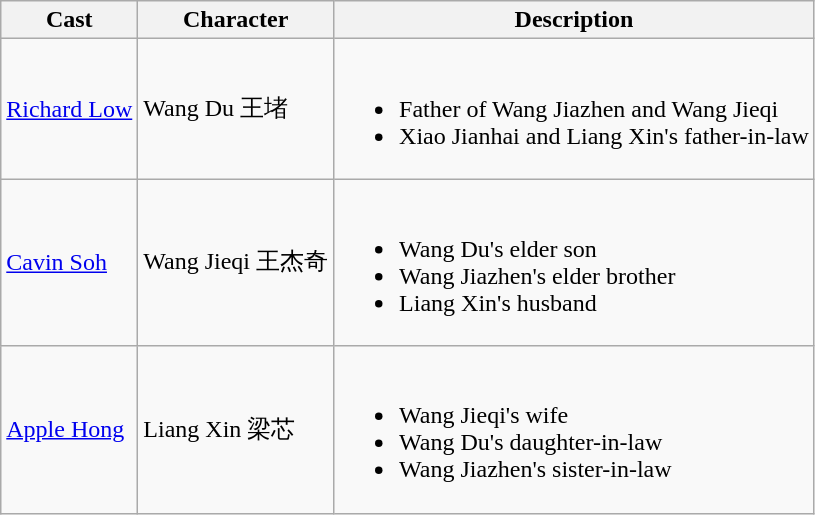<table class="wikitable">
<tr>
<th>Cast</th>
<th>Character</th>
<th>Description</th>
</tr>
<tr>
<td><a href='#'>Richard Low</a></td>
<td>Wang Du 王堵</td>
<td><br><ul><li>Father of Wang Jiazhen and Wang Jieqi</li><li>Xiao Jianhai and Liang Xin's father-in-law</li></ul></td>
</tr>
<tr>
<td><a href='#'>Cavin Soh</a></td>
<td>Wang Jieqi 王杰奇</td>
<td><br><ul><li>Wang Du's elder son</li><li>Wang Jiazhen's elder brother</li><li>Liang Xin's husband</li></ul></td>
</tr>
<tr>
<td><a href='#'>Apple Hong</a></td>
<td>Liang Xin 梁芯</td>
<td><br><ul><li>Wang Jieqi's wife</li><li>Wang Du's daughter-in-law</li><li>Wang Jiazhen's sister-in-law</li></ul></td>
</tr>
</table>
